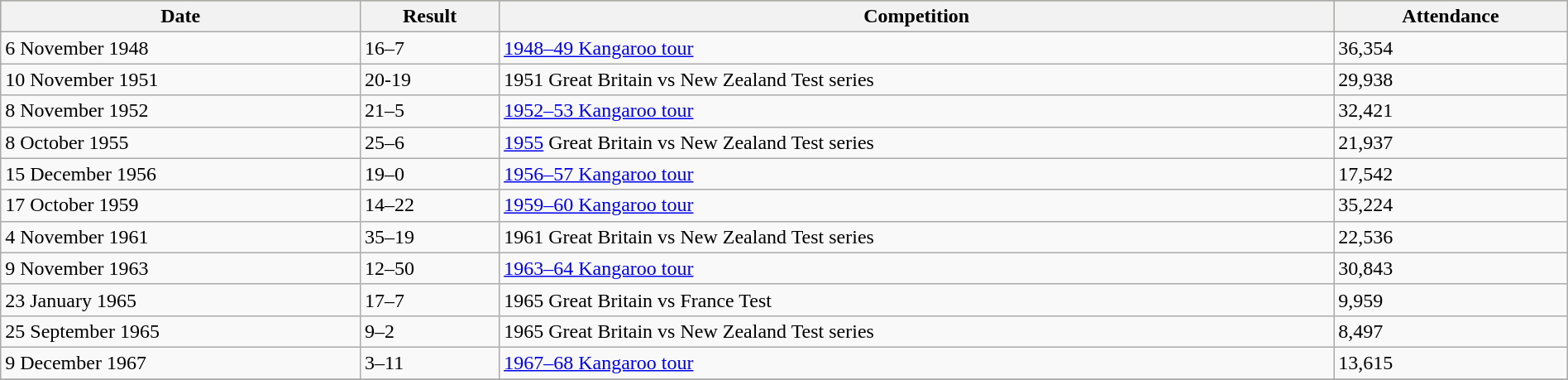<table class="wikitable" width=100%>
<tr bgcolor=#bdb76b>
<th>Date</th>
<th>Result</th>
<th>Competition</th>
<th>Attendance</th>
</tr>
<tr>
<td>6 November 1948</td>
<td>  16–7 </td>
<td><a href='#'>1948–49 Kangaroo tour</a></td>
<td>36,354</td>
</tr>
<tr>
<td>10 November 1951</td>
<td>  20-19 </td>
<td>1951 Great Britain vs New Zealand Test series</td>
<td>29,938</td>
</tr>
<tr>
<td>8 November 1952</td>
<td>  21–5 </td>
<td><a href='#'>1952–53 Kangaroo tour</a></td>
<td>32,421</td>
</tr>
<tr>
<td>8 October 1955</td>
<td> 25–6 </td>
<td><a href='#'>1955</a> Great Britain vs New Zealand Test series</td>
<td>21,937</td>
</tr>
<tr>
<td>15 December 1956</td>
<td>  19–0 </td>
<td><a href='#'>1956–57 Kangaroo tour</a></td>
<td>17,542</td>
</tr>
<tr>
<td>17 October 1959</td>
<td>  14–22 </td>
<td><a href='#'>1959–60 Kangaroo tour</a></td>
<td>35,224</td>
</tr>
<tr>
<td>4 November 1961</td>
<td>  35–19 </td>
<td>1961 Great Britain vs New Zealand Test series</td>
<td>22,536</td>
</tr>
<tr>
<td>9 November 1963</td>
<td>  12–50 </td>
<td><a href='#'>1963–64 Kangaroo tour</a></td>
<td>30,843</td>
</tr>
<tr>
<td>23 January 1965</td>
<td>  17–7 </td>
<td>1965 Great Britain vs France Test</td>
<td>9,959</td>
</tr>
<tr>
<td>25 September 1965</td>
<td>  9–2 </td>
<td>1965 Great Britain vs New Zealand Test series</td>
<td>8,497</td>
</tr>
<tr>
<td>9 December 1967</td>
<td>  3–11 </td>
<td><a href='#'>1967–68 Kangaroo tour</a></td>
<td>13,615</td>
</tr>
<tr>
</tr>
</table>
